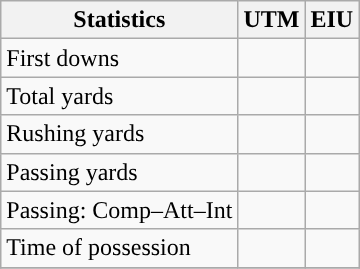<table class="wikitable" style="float: left;">
<tr>
<th>Statistics</th>
<th>UTM</th>
<th>EIU</th>
</tr>
<tr>
<td>First downs</td>
<td></td>
<td></td>
</tr>
<tr>
<td>Total yards</td>
<td></td>
<td></td>
</tr>
<tr>
<td>Rushing yards</td>
<td></td>
<td></td>
</tr>
<tr>
<td>Passing yards</td>
<td></td>
<td></td>
</tr>
<tr>
<td>Passing: Comp–Att–Int</td>
<td></td>
<td></td>
</tr>
<tr>
<td>Time of possession</td>
<td></td>
<td></td>
</tr>
<tr>
</tr>
</table>
